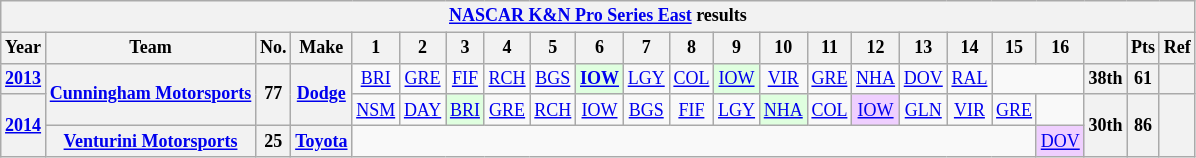<table class="wikitable" style="text-align:center; font-size:75%">
<tr>
<th colspan=23><a href='#'>NASCAR K&N Pro Series East</a> results</th>
</tr>
<tr>
<th>Year</th>
<th>Team</th>
<th>No.</th>
<th>Make</th>
<th>1</th>
<th>2</th>
<th>3</th>
<th>4</th>
<th>5</th>
<th>6</th>
<th>7</th>
<th>8</th>
<th>9</th>
<th>10</th>
<th>11</th>
<th>12</th>
<th>13</th>
<th>14</th>
<th>15</th>
<th>16</th>
<th></th>
<th>Pts</th>
<th>Ref</th>
</tr>
<tr>
<th><a href='#'>2013</a></th>
<th rowspan=2><a href='#'>Cunningham Motorsports</a></th>
<th rowspan=2>77</th>
<th rowspan=2><a href='#'>Dodge</a></th>
<td><a href='#'>BRI</a></td>
<td><a href='#'>GRE</a></td>
<td><a href='#'>FIF</a></td>
<td><a href='#'>RCH</a></td>
<td><a href='#'>BGS</a></td>
<td style="background:#DFFFDF;"><strong><a href='#'>IOW</a></strong><br></td>
<td><a href='#'>LGY</a></td>
<td><a href='#'>COL</a></td>
<td style="background:#DFFFDF;"><a href='#'>IOW</a><br></td>
<td><a href='#'>VIR</a></td>
<td><a href='#'>GRE</a></td>
<td><a href='#'>NHA</a></td>
<td><a href='#'>DOV</a></td>
<td><a href='#'>RAL</a></td>
<td colspan=2></td>
<th>38th</th>
<th>61</th>
<th></th>
</tr>
<tr>
<th rowspan=2><a href='#'>2014</a></th>
<td><a href='#'>NSM</a></td>
<td><a href='#'>DAY</a></td>
<td style="background:#DFFFDF;"><a href='#'>BRI</a><br></td>
<td><a href='#'>GRE</a></td>
<td><a href='#'>RCH</a></td>
<td><a href='#'>IOW</a></td>
<td><a href='#'>BGS</a></td>
<td><a href='#'>FIF</a></td>
<td><a href='#'>LGY</a></td>
<td style="background:#DFFFDF;"><a href='#'>NHA</a><br></td>
<td><a href='#'>COL</a></td>
<td style="background:#EFCFFF;"><a href='#'>IOW</a><br></td>
<td><a href='#'>GLN</a></td>
<td><a href='#'>VIR</a></td>
<td><a href='#'>GRE</a></td>
<td></td>
<th rowspan=2>30th</th>
<th rowspan=2>86</th>
<th rowspan=2></th>
</tr>
<tr>
<th><a href='#'>Venturini Motorsports</a></th>
<th>25</th>
<th><a href='#'>Toyota</a></th>
<td colspan=15></td>
<td style="background:#EFCFFF;"><a href='#'>DOV</a><br></td>
</tr>
</table>
